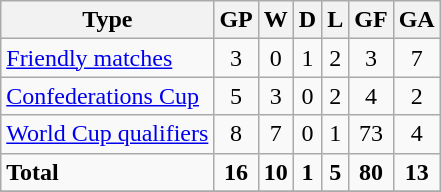<table class="wikitable">
<tr>
<th>Type</th>
<th>GP</th>
<th>W</th>
<th>D</th>
<th>L</th>
<th>GF</th>
<th>GA</th>
</tr>
<tr>
<td align=left><a href='#'>Friendly matches</a></td>
<td align=center>3</td>
<td align=center>0</td>
<td align=center>1</td>
<td align=center>2</td>
<td align=center>3</td>
<td align=center>7</td>
</tr>
<tr>
<td align=left><a href='#'>Confederations Cup</a></td>
<td align=center>5</td>
<td align=center>3</td>
<td align=center>0</td>
<td align=center>2</td>
<td align=center>4</td>
<td align=center>2</td>
</tr>
<tr>
<td align=left><a href='#'>World Cup qualifiers</a></td>
<td align=center>8</td>
<td align=center>7</td>
<td align=center>0</td>
<td align=center>1</td>
<td align=center>73</td>
<td align=center>4</td>
</tr>
<tr>
<td><strong>Total</strong></td>
<td align=center><strong>16</strong></td>
<td align=center><strong>10</strong></td>
<td align=center><strong>1</strong></td>
<td align=center><strong>5</strong></td>
<td align=center><strong>80</strong></td>
<td align=center><strong>13</strong></td>
</tr>
<tr>
</tr>
</table>
